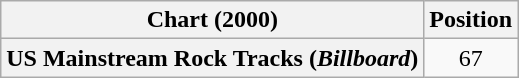<table class="wikitable plainrowheaders" style="text-align:center">
<tr>
<th>Chart (2000)</th>
<th>Position</th>
</tr>
<tr>
<th scope="row">US Mainstream Rock Tracks (<em>Billboard</em>)</th>
<td>67</td>
</tr>
</table>
